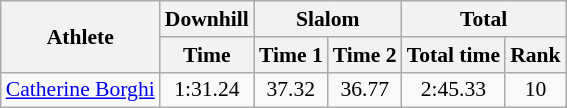<table class="wikitable" style="font-size:90%">
<tr>
<th rowspan="2">Athlete</th>
<th>Downhill</th>
<th colspan="2">Slalom</th>
<th colspan="2">Total</th>
</tr>
<tr>
<th>Time</th>
<th>Time 1</th>
<th>Time 2</th>
<th>Total time</th>
<th>Rank</th>
</tr>
<tr>
<td><a href='#'>Catherine Borghi</a></td>
<td align="center">1:31.24</td>
<td align="center">37.32</td>
<td align="center">36.77</td>
<td align="center">2:45.33</td>
<td align="center">10</td>
</tr>
</table>
